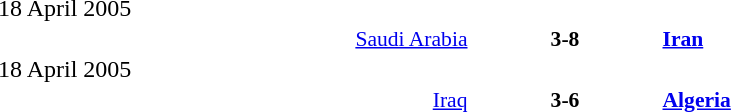<table width=100% cellspacing=1>
<tr>
<th width=25%></th>
<th width=10%></th>
<th></th>
</tr>
<tr>
<td>18 April 2005</td>
</tr>
<tr style=font-size:90%>
<td align=right><a href='#'>Saudi Arabia</a> </td>
<td align=center><strong>3-8</strong></td>
<td><strong> <a href='#'>Iran</a></strong></td>
</tr>
<tr>
<td>18 April 2005</td>
</tr>
<tr style=font-size:90%>
<td align=right><a href='#'>Iraq</a> </td>
<td align=center><strong>3-6</strong></td>
<td><strong> <a href='#'>Algeria</a></strong></td>
</tr>
</table>
